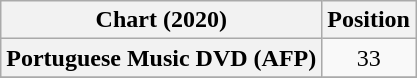<table class="wikitable sortable plainrowheaders" style="text-align:center">
<tr>
<th>Chart (2020)</th>
<th>Position</th>
</tr>
<tr>
<th scope="row">Portuguese Music DVD (AFP)</th>
<td>33</td>
</tr>
<tr>
</tr>
</table>
